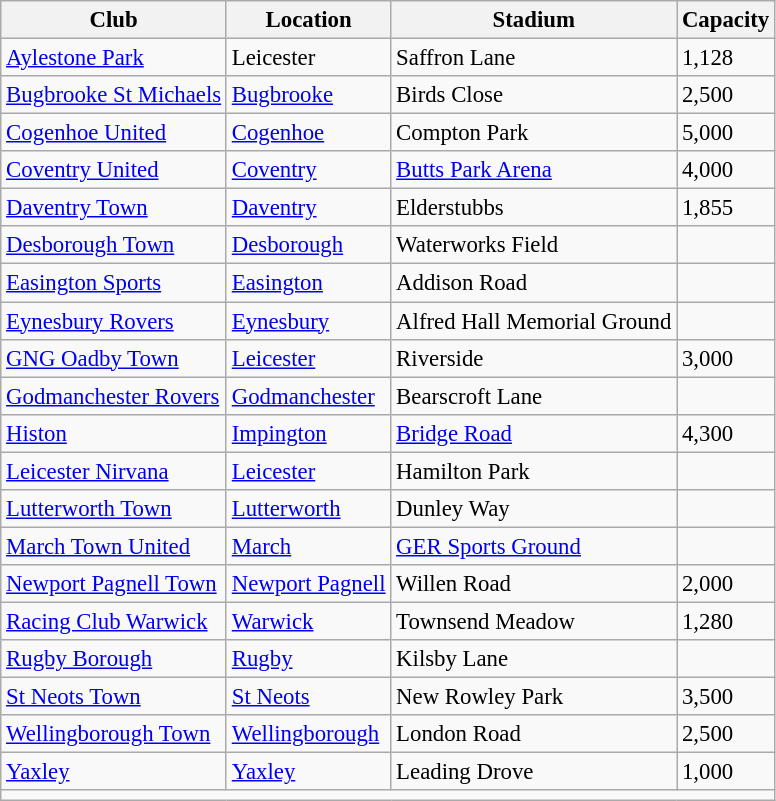<table class="wikitable sortable" style="font-size:95%">
<tr>
<th>Club</th>
<th>Location</th>
<th>Stadium</th>
<th>Capacity</th>
</tr>
<tr>
<td><a href='#'>Aylestone Park</a></td>
<td>Leicester</td>
<td>Saffron Lane</td>
<td>1,128</td>
</tr>
<tr>
<td><a href='#'>Bugbrooke St Michaels</a></td>
<td><a href='#'>Bugbrooke</a></td>
<td>Birds Close</td>
<td>2,500</td>
</tr>
<tr>
<td><a href='#'>Cogenhoe United</a></td>
<td><a href='#'>Cogenhoe</a></td>
<td>Compton Park</td>
<td>5,000</td>
</tr>
<tr>
<td><a href='#'>Coventry United</a></td>
<td><a href='#'>Coventry</a></td>
<td><a href='#'>Butts Park Arena</a></td>
<td>4,000</td>
</tr>
<tr>
<td><a href='#'>Daventry Town</a></td>
<td><a href='#'>Daventry</a></td>
<td>Elderstubbs</td>
<td>1,855</td>
</tr>
<tr>
<td><a href='#'>Desborough Town</a></td>
<td><a href='#'>Desborough</a></td>
<td>Waterworks Field</td>
<td></td>
</tr>
<tr>
<td><a href='#'>Easington Sports</a></td>
<td><a href='#'>Easington</a></td>
<td>Addison Road</td>
<td></td>
</tr>
<tr>
<td><a href='#'>Eynesbury Rovers</a></td>
<td><a href='#'>Eynesbury</a></td>
<td>Alfred Hall Memorial Ground</td>
<td></td>
</tr>
<tr>
<td><a href='#'>GNG Oadby Town</a></td>
<td><a href='#'>Leicester</a></td>
<td>Riverside</td>
<td>3,000</td>
</tr>
<tr>
<td><a href='#'>Godmanchester Rovers</a></td>
<td><a href='#'>Godmanchester</a></td>
<td>Bearscroft Lane</td>
<td></td>
</tr>
<tr>
<td><a href='#'>Histon</a></td>
<td><a href='#'>Impington</a></td>
<td><a href='#'>Bridge Road</a></td>
<td>4,300</td>
</tr>
<tr>
<td><a href='#'>Leicester Nirvana</a></td>
<td><a href='#'>Leicester</a></td>
<td>Hamilton Park</td>
<td></td>
</tr>
<tr>
<td><a href='#'>Lutterworth Town</a></td>
<td><a href='#'>Lutterworth</a></td>
<td>Dunley Way</td>
<td></td>
</tr>
<tr>
<td><a href='#'>March Town United</a></td>
<td><a href='#'>March</a></td>
<td><a href='#'>GER Sports Ground</a></td>
<td></td>
</tr>
<tr>
<td><a href='#'>Newport Pagnell Town</a></td>
<td><a href='#'>Newport Pagnell</a></td>
<td>Willen Road</td>
<td>2,000</td>
</tr>
<tr>
<td><a href='#'>Racing Club Warwick</a></td>
<td><a href='#'>Warwick</a></td>
<td>Townsend Meadow</td>
<td>1,280</td>
</tr>
<tr>
<td><a href='#'>Rugby Borough</a></td>
<td><a href='#'>Rugby</a></td>
<td>Kilsby Lane</td>
<td></td>
</tr>
<tr>
<td><a href='#'>St Neots Town</a></td>
<td><a href='#'>St Neots</a></td>
<td>New Rowley Park</td>
<td>3,500</td>
</tr>
<tr>
<td><a href='#'>Wellingborough Town</a></td>
<td><a href='#'>Wellingborough</a></td>
<td>London Road</td>
<td>2,500</td>
</tr>
<tr>
<td><a href='#'>Yaxley</a></td>
<td><a href='#'>Yaxley</a></td>
<td>Leading Drove</td>
<td>1,000</td>
</tr>
<tr>
<td colspan=4></td>
</tr>
</table>
